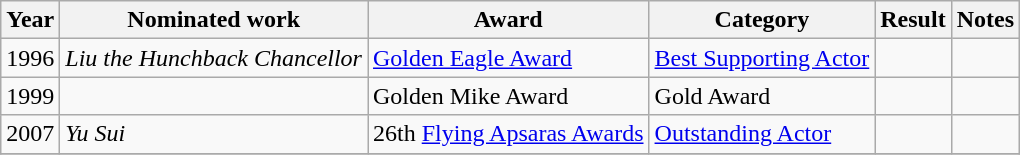<table class="wikitable">
<tr>
<th>Year</th>
<th>Nominated work</th>
<th>Award</th>
<th>Category</th>
<th>Result</th>
<th>Notes</th>
</tr>
<tr>
<td>1996</td>
<td><em>Liu the Hunchback Chancellor</em></td>
<td><a href='#'>Golden Eagle Award</a></td>
<td><a href='#'>Best Supporting Actor</a></td>
<td></td>
<td></td>
</tr>
<tr>
<td>1999</td>
<td></td>
<td>Golden Mike Award</td>
<td>Gold Award</td>
<td></td>
<td></td>
</tr>
<tr>
<td>2007</td>
<td><em>Yu Sui</em></td>
<td>26th <a href='#'>Flying Apsaras Awards</a></td>
<td><a href='#'>Outstanding Actor</a></td>
<td></td>
<td></td>
</tr>
<tr>
</tr>
</table>
